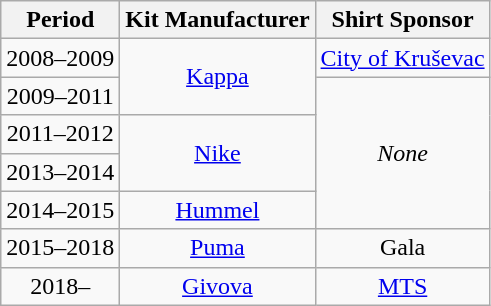<table class="wikitable" style="text-align: center">
<tr>
<th>Period</th>
<th>Kit Manufacturer</th>
<th>Shirt Sponsor</th>
</tr>
<tr>
<td>2008–2009</td>
<td rowspan="2"><a href='#'>Kappa</a></td>
<td><a href='#'>City of Kruševac</a></td>
</tr>
<tr>
<td>2009–2011</td>
<td rowspan="4"><em>None</em></td>
</tr>
<tr>
<td>2011–2012</td>
<td rowspan="2"><a href='#'>Nike</a></td>
</tr>
<tr>
<td>2013–2014</td>
</tr>
<tr Jumbo>
<td>2014–2015</td>
<td><a href='#'>Hummel</a></td>
</tr>
<tr>
<td>2015–2018</td>
<td><a href='#'>Puma</a></td>
<td>Gala</td>
</tr>
<tr>
<td>2018–</td>
<td><a href='#'>Givova</a></td>
<td><a href='#'>MTS</a></td>
</tr>
</table>
